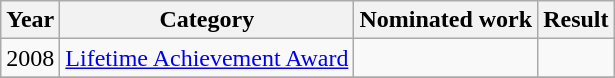<table class="wikitable sortable">
<tr>
<th>Year</th>
<th>Category</th>
<th>Nominated work</th>
<th>Result</th>
</tr>
<tr>
<td>2008</td>
<td><a href='#'>Lifetime Achievement Award</a></td>
<td></td>
<td></td>
</tr>
<tr>
</tr>
</table>
